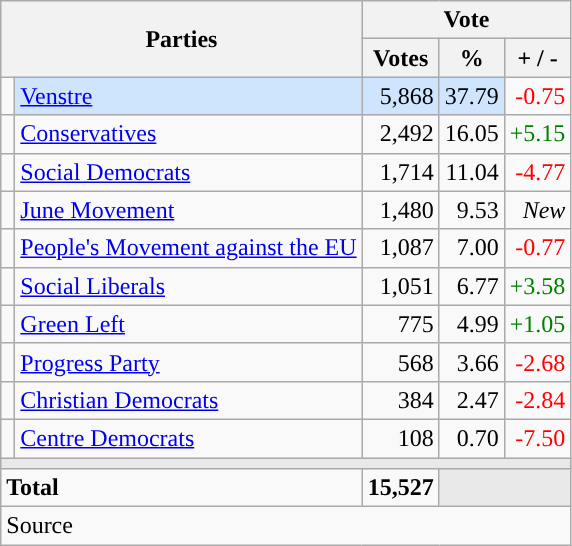<table class="wikitable" style="text-align:right;">
<tr>
<th style="text-align:centre;" rowspan="2" colspan="2" width="225">Parties</th>
<th colspan="3">Vote</th>
</tr>
<tr>
<th width="15">Votes</th>
<th width="15">%</th>
<th width="15">+ / -</th>
</tr>
<tr>
<td width="2" style="color:inherit;background:"></td>
<td bgcolor=#cfe5fe   align="left"><a href='#'>Venstre</a></td>
<td bgcolor=#cfe5fe>5,868</td>
<td bgcolor=#cfe5fe>37.79</td>
<td style=color:red;>-0.75</td>
</tr>
<tr>
<td width="2" style="color:inherit;background:"></td>
<td align="left"><a href='#'>Conservatives</a></td>
<td>2,492</td>
<td>16.05</td>
<td style=color:green;>+5.15</td>
</tr>
<tr>
<td width="2" style="color:inherit;background:"></td>
<td align="left"><a href='#'>Social Democrats</a></td>
<td>1,714</td>
<td>11.04</td>
<td style=color:red;>-4.77</td>
</tr>
<tr>
<td width="2" style="color:inherit;background:"></td>
<td align="left"><a href='#'>June Movement</a></td>
<td>1,480</td>
<td>9.53</td>
<td><em>New</em></td>
</tr>
<tr>
<td width="2" style="color:inherit;background:"></td>
<td align="left"><a href='#'>People's Movement against the EU</a></td>
<td>1,087</td>
<td>7.00</td>
<td style=color:red;>-0.77</td>
</tr>
<tr>
<td width="2" style="color:inherit;background:"></td>
<td align="left"><a href='#'>Social Liberals</a></td>
<td>1,051</td>
<td>6.77</td>
<td style=color:green;>+3.58</td>
</tr>
<tr>
<td width="2" style="color:inherit;background:"></td>
<td align="left"><a href='#'>Green Left</a></td>
<td>775</td>
<td>4.99</td>
<td style=color:green;>+1.05</td>
</tr>
<tr>
<td width="2" style="color:inherit;background:"></td>
<td align="left"><a href='#'>Progress Party</a></td>
<td>568</td>
<td>3.66</td>
<td style=color:red;>-2.68</td>
</tr>
<tr>
<td width="2" style="color:inherit;background:"></td>
<td align="left"><a href='#'>Christian Democrats</a></td>
<td>384</td>
<td>2.47</td>
<td style=color:red;>-2.84</td>
</tr>
<tr>
<td width="2" style="color:inherit;background:"></td>
<td align="left"><a href='#'>Centre Democrats</a></td>
<td>108</td>
<td>0.70</td>
<td style=color:red;>-7.50</td>
</tr>
<tr>
<td colspan="7" bgcolor="#E9E9E9"></td>
</tr>
<tr>
<td align="left" colspan="2"><strong>Total</strong></td>
<td><strong>15,527</strong></td>
<td bgcolor="#E9E9E9" colspan="2"></td>
</tr>
<tr>
<td align="left" colspan="6">Source</td>
</tr>
</table>
